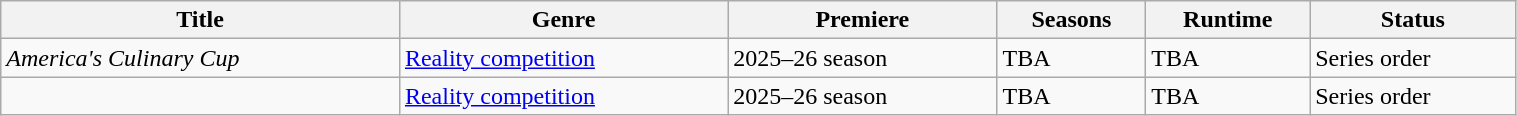<table class="wikitable sortable" style="width:80%;">
<tr>
<th>Title</th>
<th>Genre</th>
<th>Premiere</th>
<th>Seasons</th>
<th>Runtime</th>
<th>Status</th>
</tr>
<tr>
<td><em>America's Culinary Cup</em></td>
<td><a href='#'>Reality competition</a></td>
<td>2025–26 season</td>
<td>TBA</td>
<td>TBA</td>
<td>Series order</td>
</tr>
<tr>
<td><em></em></td>
<td><a href='#'>Reality competition</a></td>
<td>2025–26 season</td>
<td>TBA</td>
<td>TBA</td>
<td>Series order</td>
</tr>
</table>
